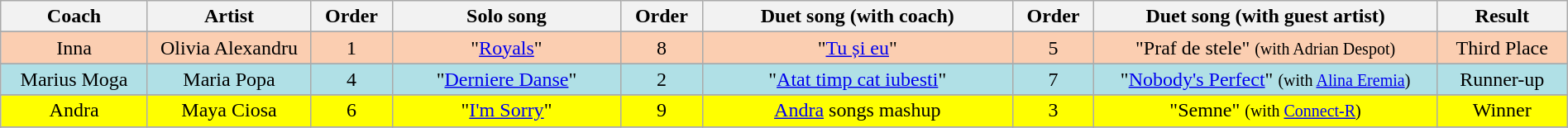<table class="wikitable" style="text-align:center; width:100%;">
<tr>
<th scope="col" width="09%">Coach</th>
<th scope="col" width="10%">Artist</th>
<th scope="col" width="05%">Order</th>
<th scope="col" width="14%">Solo song</th>
<th scope="col" width="05%">Order</th>
<th scope="col" width="19%">Duet song (with coach)</th>
<th scope="col" width="05%">Order</th>
<th scope="col" width="21%">Duet song (with guest artist)</th>
<th scope="col" width="08%">Result</th>
</tr>
<tr>
</tr>
<tr bgcolor="#FBCEB1">
<td scope="row">Inna</td>
<td>Olivia Alexandru</td>
<td>1</td>
<td>"<a href='#'>Royals</a>"</td>
<td>8</td>
<td>"<a href='#'>Tu și eu</a>"</td>
<td>5</td>
<td>"Praf de stele" <small> (with Adrian Despot)</small></td>
<td>Third Place</td>
</tr>
<tr>
</tr>
<tr bgcolor="#B0E0E6">
<td scope="row">Marius Moga</td>
<td>Maria Popa</td>
<td>4</td>
<td>"<a href='#'>Derniere Danse</a>"</td>
<td>2</td>
<td>"<a href='#'>Atat timp cat iubesti</a>"</td>
<td>7</td>
<td>"<a href='#'>Nobody's Perfect</a>" <small> (with <a href='#'>Alina Eremia</a>)</small></td>
<td>Runner-up</td>
</tr>
<tr>
</tr>
<tr bgcolor="yellow">
<td scope="row">Andra</td>
<td>Maya Ciosa</td>
<td>6</td>
<td>"<a href='#'>I'm Sorry</a>"</td>
<td>9</td>
<td><a href='#'>Andra</a> songs mashup</td>
<td>3</td>
<td>"Semne" <small> (with <a href='#'>Connect-R</a>)</small></td>
<td>Winner</td>
</tr>
<tr>
</tr>
</table>
